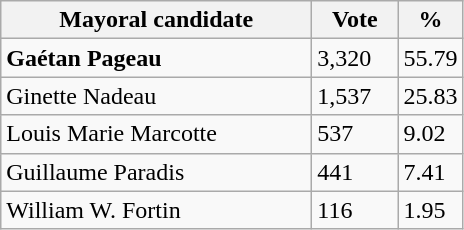<table class="wikitable">
<tr>
<th bgcolor="#DDDDFF" width="200px">Mayoral candidate</th>
<th bgcolor="#DDDDFF" width="50px">Vote</th>
<th bgcolor="#DDDDFF" width="30px">%</th>
</tr>
<tr>
<td><strong>Gaétan Pageau</strong></td>
<td>3,320</td>
<td>55.79</td>
</tr>
<tr>
<td>Ginette Nadeau</td>
<td>1,537</td>
<td>25.83</td>
</tr>
<tr>
<td>Louis Marie Marcotte</td>
<td>537</td>
<td>9.02</td>
</tr>
<tr>
<td>Guillaume Paradis</td>
<td>441</td>
<td>7.41</td>
</tr>
<tr>
<td>William W. Fortin</td>
<td>116</td>
<td>1.95</td>
</tr>
</table>
